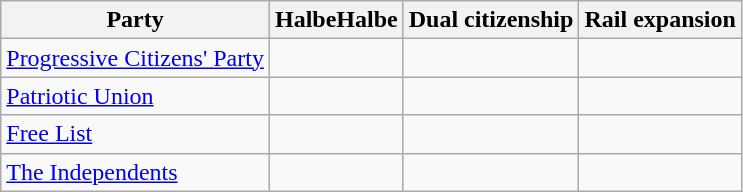<table class=wikitable>
<tr>
<th>Party</th>
<th>HalbeHalbe</th>
<th>Dual citizenship</th>
<th>Rail expansion</th>
</tr>
<tr>
<td><a href='#'>Progressive Citizens' Party</a></td>
<td></td>
<td></td>
<td></td>
</tr>
<tr>
<td><a href='#'>Patriotic Union</a></td>
<td></td>
<td></td>
<td></td>
</tr>
<tr>
<td><a href='#'>Free List</a></td>
<td></td>
<td></td>
<td></td>
</tr>
<tr>
<td><a href='#'>The Independents</a></td>
<td></td>
<td></td>
<td></td>
</tr>
</table>
